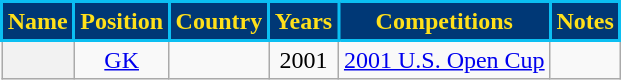<table class="wikitable sortable" style="text-align:center;">
<tr>
</tr>
<tr>
<th style="background-color:#003876; color:#FFE01A; border:2px solid #0bbff2;" scope=col>Name</th>
<th style="background-color:#003876; color:#FFE01A; border:2px solid #0bbff2;" scope=col>Position</th>
<th style="background-color:#003876; color:#FFE01A; border:2px solid #0bbff2;" scope=col>Country</th>
<th style="background-color:#003876; color:#FFE01A; border:2px solid #0bbff2;" scope=col>Years</th>
<th style="background-color:#003876; color:#FFE01A; border:2px solid #0bbff2;" scope=col>Competitions</th>
<th style="background-color:#003876; color:#FFE01A; border:2px solid #0bbff2;" scope=col>Notes</th>
</tr>
<tr>
<th scope=row align=left></th>
<td><a href='#'>GK</a></td>
<td align=left></td>
<td>2001</td>
<td><a href='#'>2001 U.S. Open Cup</a></td>
<td></td>
</tr>
</table>
